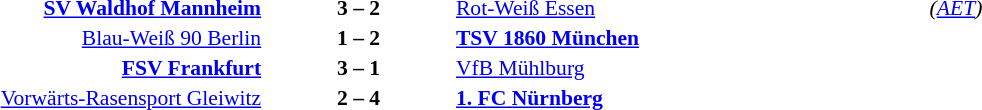<table width=100% cellspacing=1>
<tr>
<th width=25%></th>
<th width=10%></th>
<th width=25%></th>
<th></th>
</tr>
<tr style=font-size:90%>
<td align=right><strong><a href='#'>SV Waldhof Mannheim</a></strong></td>
<td align=center><strong>3 – 2</strong></td>
<td><a href='#'>Rot-Weiß Essen</a></td>
<td><em>(<a href='#'>AET</a>)</em></td>
</tr>
<tr style=font-size:90%>
<td align=right><a href='#'>Blau-Weiß 90 Berlin</a></td>
<td align=center><strong>1 – 2</strong></td>
<td><strong><a href='#'>TSV 1860 München</a></strong></td>
</tr>
<tr style=font-size:90%>
<td align=right><strong><a href='#'>FSV Frankfurt</a></strong></td>
<td align=center><strong>3 – 1</strong></td>
<td><a href='#'>VfB Mühlburg</a></td>
</tr>
<tr style=font-size:90%>
<td align=right><a href='#'>Vorwärts-Rasensport Gleiwitz</a></td>
<td align=center><strong>2 – 4</strong></td>
<td><strong><a href='#'>1. FC Nürnberg</a></strong></td>
</tr>
</table>
